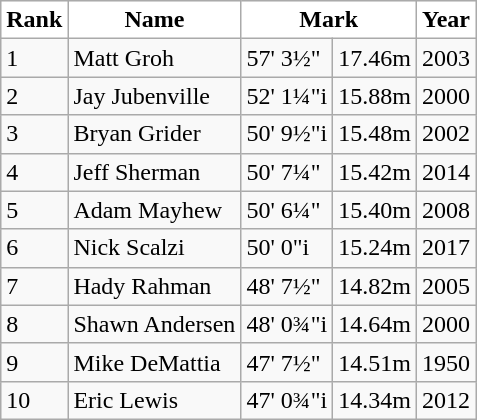<table class="wikitable">
<tr>
<th style="background:white">Rank</th>
<th style="background:white">Name</th>
<th colspan="2" style="background:white">Mark</th>
<th style="background:white">Year</th>
</tr>
<tr>
<td>1</td>
<td>Matt Groh</td>
<td>57' 3½"</td>
<td>17.46m</td>
<td>2003</td>
</tr>
<tr>
<td>2</td>
<td>Jay Jubenville</td>
<td>52' 1¼"i</td>
<td>15.88m</td>
<td>2000</td>
</tr>
<tr>
<td>3</td>
<td>Bryan Grider</td>
<td>50' 9½"i</td>
<td>15.48m</td>
<td>2002</td>
</tr>
<tr>
<td>4</td>
<td>Jeff Sherman</td>
<td>50' 7¼"</td>
<td>15.42m</td>
<td>2014</td>
</tr>
<tr>
<td>5</td>
<td>Adam Mayhew</td>
<td>50' 6¼"</td>
<td>15.40m</td>
<td>2008</td>
</tr>
<tr>
<td>6</td>
<td>Nick Scalzi</td>
<td>50' 0"i</td>
<td>15.24m</td>
<td>2017</td>
</tr>
<tr>
<td>7</td>
<td>Hady Rahman</td>
<td>48' 7½"</td>
<td>14.82m</td>
<td>2005</td>
</tr>
<tr>
<td>8</td>
<td>Shawn Andersen</td>
<td>48' 0¾"i</td>
<td>14.64m</td>
<td>2000</td>
</tr>
<tr>
<td>9</td>
<td>Mike DeMattia</td>
<td>47' 7½"</td>
<td>14.51m</td>
<td>1950</td>
</tr>
<tr>
<td>10</td>
<td>Eric Lewis</td>
<td>47' 0¾"i</td>
<td>14.34m</td>
<td>2012</td>
</tr>
</table>
